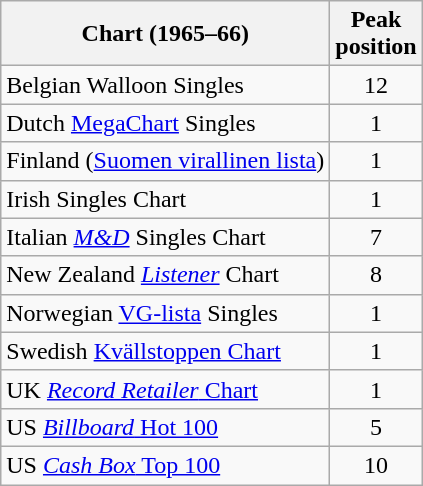<table class="wikitable sortable">
<tr>
<th>Chart (1965–66)</th>
<th>Peak<br>position</th>
</tr>
<tr>
<td>Belgian Walloon Singles</td>
<td align="center">12</td>
</tr>
<tr>
<td>Dutch <a href='#'>MegaChart</a> Singles</td>
<td align="center">1</td>
</tr>
<tr>
<td>Finland (<a href='#'>Suomen virallinen lista</a>)</td>
<td align="center">1</td>
</tr>
<tr>
<td>Irish Singles Chart</td>
<td align="center">1</td>
</tr>
<tr>
<td>Italian <em><a href='#'>M&D</a></em> Singles Chart</td>
<td align="center">7</td>
</tr>
<tr>
<td>New Zealand <em><a href='#'>Listener</a></em> Chart</td>
<td style="text-align:center;">8</td>
</tr>
<tr>
<td>Norwegian <a href='#'>VG-lista</a> Singles</td>
<td align="center">1</td>
</tr>
<tr>
<td>Swedish <a href='#'>Kvällstoppen Chart</a></td>
<td style="text-align:center;">1</td>
</tr>
<tr>
<td>UK <a href='#'><em>Record Retailer</em> Chart</a></td>
<td align="center">1</td>
</tr>
<tr>
<td>US <a href='#'><em>Billboard</em> Hot 100</a></td>
<td align="center">5</td>
</tr>
<tr>
<td>US <a href='#'><em>Cash Box</em> Top 100</a></td>
<td align="center">10</td>
</tr>
</table>
